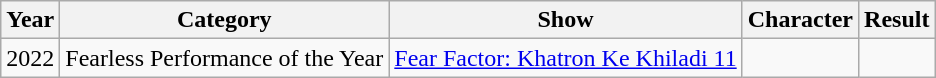<table class="wikitable sortable">
<tr>
<th>Year</th>
<th>Category</th>
<th>Show</th>
<th>Character</th>
<th>Result</th>
</tr>
<tr>
<td>2022</td>
<td>Fearless Performance of the Year</td>
<td><a href='#'>Fear Factor: Khatron Ke Khiladi 11</a></td>
<td></td>
<td></td>
</tr>
</table>
